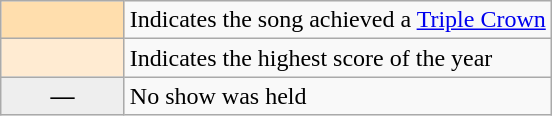<table class="wikitable">
<tr>
<th width="75px" style="background:#FFDEAD; text-align:center" scope="row"></th>
<td>Indicates the song achieved a <a href='#'>Triple Crown</a></td>
</tr>
<tr>
<th width="75px" style="background:#FFEBD2; text-align:center" scope="row"></th>
<td>Indicates the highest score of the year</td>
</tr>
<tr>
<th width="75px" style="background:#eee; text-align:center" scope="row">—</th>
<td>No show was held</td>
</tr>
</table>
